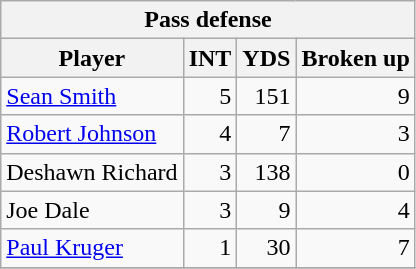<table class="wikitable">
<tr>
<th colspan="7" align="center">Pass defense</th>
</tr>
<tr>
<th>Player</th>
<th>INT</th>
<th>YDS</th>
<th>Broken up</th>
</tr>
<tr>
<td><a href='#'>Sean Smith</a></td>
<td align="right">5</td>
<td align="right">151</td>
<td align="right">9</td>
</tr>
<tr>
<td><a href='#'>Robert Johnson</a></td>
<td align="right">4</td>
<td align="right">7</td>
<td align="right">3</td>
</tr>
<tr>
<td>Deshawn Richard</td>
<td align="right">3</td>
<td align="right">138</td>
<td align="right">0</td>
</tr>
<tr>
<td>Joe Dale</td>
<td align="right">3</td>
<td align="right">9</td>
<td align="right">4</td>
</tr>
<tr>
<td><a href='#'>Paul Kruger</a></td>
<td align="right">1</td>
<td align="right">30</td>
<td align="right">7</td>
</tr>
<tr>
</tr>
</table>
